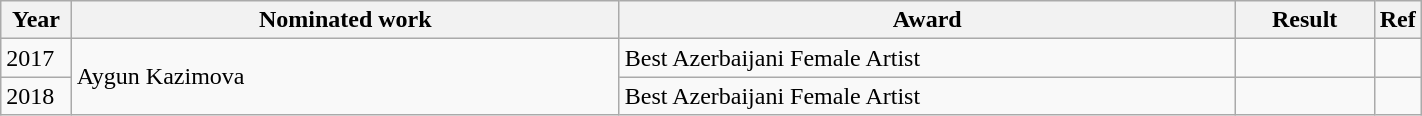<table class="wikitable" style="width:75%;">
<tr>
<th width=5%>Year</th>
<th style="width:40%;">Nominated work</th>
<th style="width:45%;">Award</th>
<th style="width:10%;">Result</th>
<th style="width:5%;">Ref</th>
</tr>
<tr>
<td>2017</td>
<td rowspan="2">Aygun Kazimova</td>
<td>Best Azerbaijani Female Artist</td>
<td></td>
<td style="text-align:center;"></td>
</tr>
<tr>
<td>2018</td>
<td>Best Azerbaijani Female Artist</td>
<td></td>
<td style="text-align:center;"></td>
</tr>
</table>
